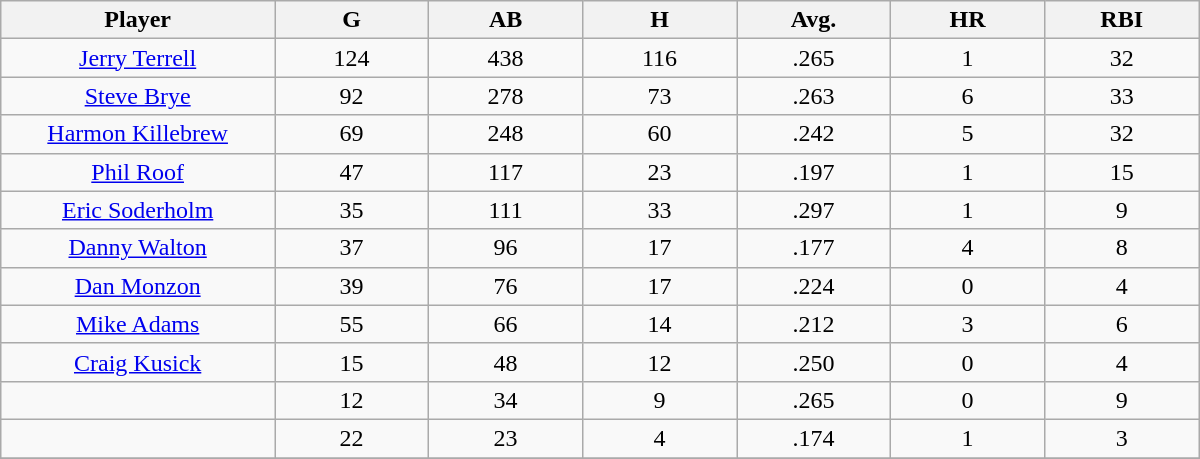<table class="wikitable sortable">
<tr>
<th bgcolor="#DDDDFF" width="16%">Player</th>
<th bgcolor="#DDDDFF" width="9%">G</th>
<th bgcolor="#DDDDFF" width="9%">AB</th>
<th bgcolor="#DDDDFF" width="9%">H</th>
<th bgcolor="#DDDDFF" width="9%">Avg.</th>
<th bgcolor="#DDDDFF" width="9%">HR</th>
<th bgcolor="#DDDDFF" width="9%">RBI</th>
</tr>
<tr align="center">
<td><a href='#'>Jerry Terrell</a></td>
<td>124</td>
<td>438</td>
<td>116</td>
<td>.265</td>
<td>1</td>
<td>32</td>
</tr>
<tr align=center>
<td><a href='#'>Steve Brye</a></td>
<td>92</td>
<td>278</td>
<td>73</td>
<td>.263</td>
<td>6</td>
<td>33</td>
</tr>
<tr align=center>
<td><a href='#'>Harmon Killebrew</a></td>
<td>69</td>
<td>248</td>
<td>60</td>
<td>.242</td>
<td>5</td>
<td>32</td>
</tr>
<tr align=center>
<td><a href='#'>Phil Roof</a></td>
<td>47</td>
<td>117</td>
<td>23</td>
<td>.197</td>
<td>1</td>
<td>15</td>
</tr>
<tr align=center>
<td><a href='#'>Eric Soderholm</a></td>
<td>35</td>
<td>111</td>
<td>33</td>
<td>.297</td>
<td>1</td>
<td>9</td>
</tr>
<tr align=center>
<td><a href='#'>Danny Walton</a></td>
<td>37</td>
<td>96</td>
<td>17</td>
<td>.177</td>
<td>4</td>
<td>8</td>
</tr>
<tr align=center>
<td><a href='#'>Dan Monzon</a></td>
<td>39</td>
<td>76</td>
<td>17</td>
<td>.224</td>
<td>0</td>
<td>4</td>
</tr>
<tr align=center>
<td><a href='#'>Mike Adams</a></td>
<td>55</td>
<td>66</td>
<td>14</td>
<td>.212</td>
<td>3</td>
<td>6</td>
</tr>
<tr align=center>
<td><a href='#'>Craig Kusick</a></td>
<td>15</td>
<td>48</td>
<td>12</td>
<td>.250</td>
<td>0</td>
<td>4</td>
</tr>
<tr align=center>
<td></td>
<td>12</td>
<td>34</td>
<td>9</td>
<td>.265</td>
<td>0</td>
<td>9</td>
</tr>
<tr align="center">
<td></td>
<td>22</td>
<td>23</td>
<td>4</td>
<td>.174</td>
<td>1</td>
<td>3</td>
</tr>
<tr align="center">
</tr>
</table>
